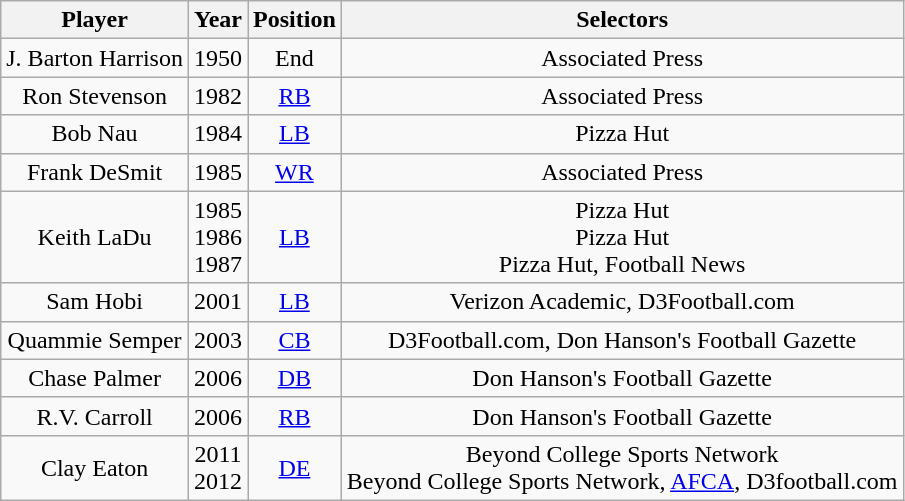<table class="wikitable" style="text-align:center">
<tr>
<th>Player</th>
<th>Year</th>
<th>Position</th>
<th>Selectors</th>
</tr>
<tr>
<td>J. Barton Harrison</td>
<td>1950</td>
<td>End</td>
<td>Associated Press</td>
</tr>
<tr>
<td>Ron Stevenson</td>
<td>1982</td>
<td><a href='#'>RB</a></td>
<td>Associated Press</td>
</tr>
<tr>
<td>Bob Nau</td>
<td>1984</td>
<td><a href='#'>LB</a></td>
<td>Pizza Hut</td>
</tr>
<tr>
<td>Frank DeSmit</td>
<td>1985</td>
<td><a href='#'>WR</a></td>
<td>Associated Press</td>
</tr>
<tr>
<td>Keith LaDu</td>
<td>1985<br>1986<br>1987</td>
<td><a href='#'>LB</a></td>
<td>Pizza Hut<br>Pizza Hut<br>Pizza Hut, Football News</td>
</tr>
<tr>
<td>Sam Hobi</td>
<td>2001</td>
<td><a href='#'>LB</a></td>
<td>Verizon Academic, D3Football.com</td>
</tr>
<tr>
<td>Quammie Semper</td>
<td>2003</td>
<td><a href='#'>CB</a></td>
<td>D3Football.com, Don Hanson's Football Gazette</td>
</tr>
<tr>
<td>Chase Palmer</td>
<td>2006</td>
<td><a href='#'>DB</a></td>
<td>Don Hanson's Football Gazette</td>
</tr>
<tr>
<td>R.V. Carroll</td>
<td>2006</td>
<td><a href='#'>RB</a></td>
<td>Don Hanson's Football Gazette</td>
</tr>
<tr>
<td>Clay Eaton</td>
<td>2011<br>2012</td>
<td><a href='#'>DE</a></td>
<td>Beyond College Sports Network<br>Beyond College Sports Network, <a href='#'>AFCA</a>, D3football.com</td>
</tr>
</table>
